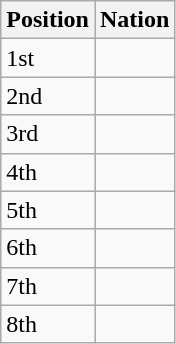<table class="wikitable">
<tr>
<th>Position</th>
<th>Nation</th>
</tr>
<tr>
<td>1st</td>
<td></td>
</tr>
<tr>
<td>2nd</td>
<td></td>
</tr>
<tr>
<td>3rd</td>
<td></td>
</tr>
<tr>
<td>4th</td>
<td></td>
</tr>
<tr>
<td>5th</td>
<td></td>
</tr>
<tr>
<td>6th</td>
<td></td>
</tr>
<tr>
<td>7th</td>
<td></td>
</tr>
<tr>
<td>8th</td>
<td></td>
</tr>
</table>
